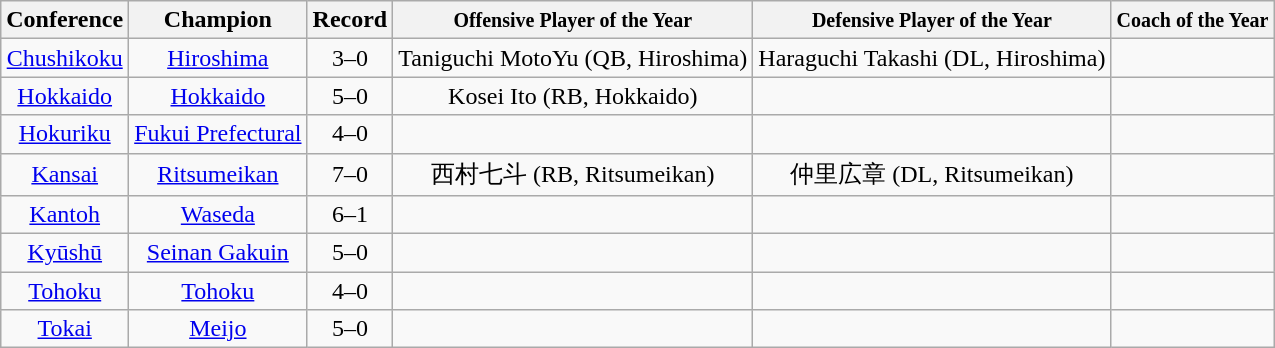<table class="wikitable" style="text-align:center;">
<tr>
<th>Conference</th>
<th>Champion</th>
<th>Record</th>
<th><small>Offensive Player of the Year</small></th>
<th><small>Defensive Player of the Year</small></th>
<th><small>Coach of the Year</small></th>
</tr>
<tr>
<td><a href='#'>Chushikoku</a></td>
<td><a href='#'>Hiroshima</a></td>
<td>3–0</td>
<td>Taniguchi MotoYu (QB, Hiroshima)</td>
<td>Haraguchi Takashi (DL, Hiroshima)</td>
<td></td>
</tr>
<tr>
<td><a href='#'>Hokkaido</a></td>
<td><a href='#'>Hokkaido</a></td>
<td>5–0</td>
<td>Kosei Ito (RB, Hokkaido)</td>
<td></td>
<td></td>
</tr>
<tr>
<td><a href='#'>Hokuriku</a></td>
<td><a href='#'>Fukui Prefectural</a></td>
<td>4–0</td>
<td></td>
<td></td>
<td></td>
</tr>
<tr>
<td><a href='#'>Kansai</a></td>
<td><a href='#'>Ritsumeikan</a></td>
<td>7–0</td>
<td>西村七斗 (RB, Ritsumeikan)</td>
<td>仲里広章 (DL, Ritsumeikan)</td>
<td></td>
</tr>
<tr>
<td><a href='#'>Kantoh</a></td>
<td><a href='#'>Waseda</a></td>
<td>6–1</td>
<td></td>
<td></td>
<td></td>
</tr>
<tr>
<td><a href='#'>Kyūshū</a></td>
<td><a href='#'>Seinan Gakuin</a></td>
<td>5–0</td>
<td></td>
<td></td>
</tr>
<tr>
<td><a href='#'>Tohoku</a></td>
<td><a href='#'>Tohoku</a></td>
<td>4–0</td>
<td></td>
<td></td>
<td></td>
</tr>
<tr>
<td><a href='#'>Tokai</a></td>
<td><a href='#'>Meijo</a></td>
<td>5–0</td>
<td></td>
<td></td>
<td></td>
</tr>
</table>
